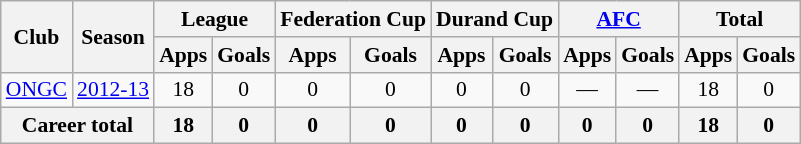<table class="wikitable" style="font-size:90%; text-align:center;">
<tr>
<th rowspan="2">Club</th>
<th rowspan="2">Season</th>
<th colspan="2">League</th>
<th colspan="2">Federation Cup</th>
<th colspan="2">Durand Cup</th>
<th colspan="2"><a href='#'>AFC</a></th>
<th colspan="2">Total</th>
</tr>
<tr>
<th>Apps</th>
<th>Goals</th>
<th>Apps</th>
<th>Goals</th>
<th>Apps</th>
<th>Goals</th>
<th>Apps</th>
<th>Goals</th>
<th>Apps</th>
<th>Goals</th>
</tr>
<tr>
<td rowspan="1"><a href='#'>ONGC</a></td>
<td><a href='#'>2012-13</a></td>
<td>18</td>
<td>0</td>
<td>0</td>
<td>0</td>
<td>0</td>
<td>0</td>
<td>—</td>
<td>—</td>
<td>18</td>
<td>0</td>
</tr>
<tr>
<th colspan="2">Career total</th>
<th>18</th>
<th>0</th>
<th>0</th>
<th>0</th>
<th>0</th>
<th>0</th>
<th>0</th>
<th>0</th>
<th>18</th>
<th>0</th>
</tr>
</table>
